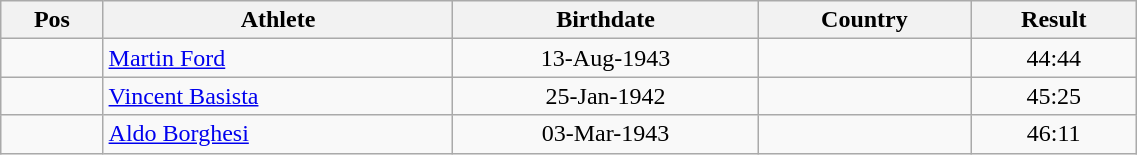<table class="wikitable"  style="text-align:center; width:60%;">
<tr>
<th>Pos</th>
<th>Athlete</th>
<th>Birthdate</th>
<th>Country</th>
<th>Result</th>
</tr>
<tr>
<td align=center></td>
<td align=left><a href='#'>Martin Ford</a></td>
<td>13-Aug-1943</td>
<td align=left></td>
<td>44:44</td>
</tr>
<tr>
<td align=center></td>
<td align=left><a href='#'>Vincent Basista</a></td>
<td>25-Jan-1942</td>
<td align=left></td>
<td>45:25</td>
</tr>
<tr>
<td align=center></td>
<td align=left><a href='#'>Aldo Borghesi</a></td>
<td>03-Mar-1943</td>
<td align=left></td>
<td>46:11</td>
</tr>
</table>
